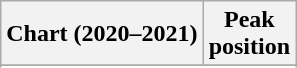<table class="wikitable sortable plainrowheaders" style="text-align:center">
<tr>
<th scope="col">Chart (2020–2021)</th>
<th scope="col">Peak<br> position</th>
</tr>
<tr>
</tr>
<tr>
</tr>
<tr>
</tr>
</table>
